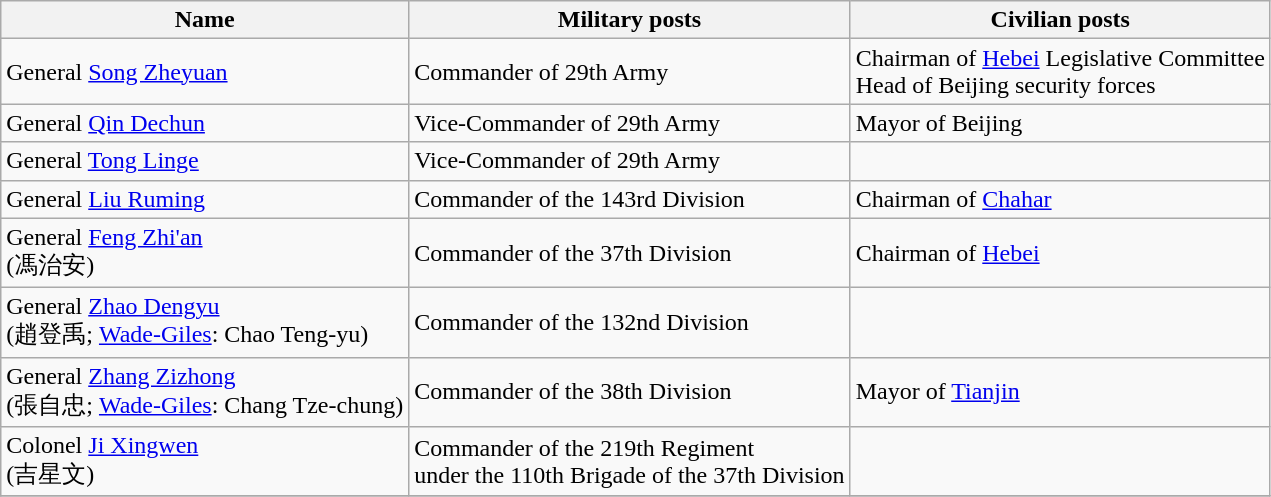<table class="wikitable">
<tr>
<th>Name</th>
<th>Military posts</th>
<th>Civilian posts</th>
</tr>
<tr>
<td>General <a href='#'>Song Zheyuan</a></td>
<td>Commander of 29th Army</td>
<td>Chairman of <a href='#'>Hebei</a> Legislative Committee<br>Head of Beijing security forces</td>
</tr>
<tr>
<td>General <a href='#'>Qin Dechun</a></td>
<td>Vice-Commander of 29th Army</td>
<td>Mayor of Beijing</td>
</tr>
<tr>
<td>General <a href='#'>Tong Linge</a></td>
<td>Vice-Commander of 29th Army</td>
<td></td>
</tr>
<tr>
<td>General <a href='#'>Liu Ruming</a></td>
<td>Commander of the 143rd Division</td>
<td>Chairman of <a href='#'>Chahar</a></td>
</tr>
<tr>
<td>General <a href='#'>Feng Zhi'an</a><br>(馮治安)</td>
<td>Commander of the 37th Division</td>
<td>Chairman of <a href='#'>Hebei</a></td>
</tr>
<tr>
<td>General <a href='#'>Zhao Dengyu</a><br>(趙登禹; <a href='#'>Wade-Giles</a>: Chao Teng-yu)</td>
<td>Commander of the 132nd Division</td>
<td></td>
</tr>
<tr>
<td>General <a href='#'>Zhang Zizhong</a><br>(張自忠; <a href='#'>Wade-Giles</a>: Chang Tze-chung)</td>
<td>Commander of the 38th Division</td>
<td>Mayor of <a href='#'>Tianjin</a></td>
</tr>
<tr>
<td>Colonel <a href='#'>Ji Xingwen</a><br>(吉星文)</td>
<td>Commander of the 219th Regiment<br> under the 110th Brigade of the 37th Division</td>
<td></td>
</tr>
<tr>
</tr>
</table>
